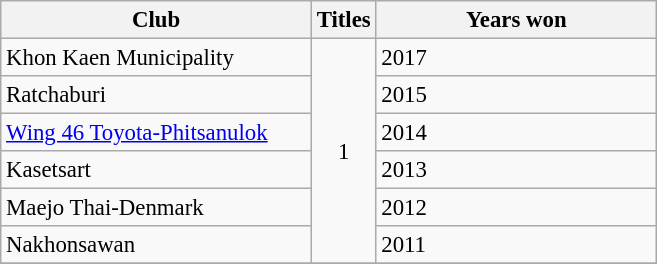<table class="wikitable sortable" style="font-size: 95%;">
<tr>
<th width="200">Club</th>
<th width="30">Titles</th>
<th width="180">Years won</th>
</tr>
<tr>
<td>Khon Kaen Municipality</td>
<td rowspan=6 style="text-align:center;">1</td>
<td>2017</td>
</tr>
<tr>
<td>Ratchaburi</td>
<td>2015</td>
</tr>
<tr>
<td><a href='#'>Wing 46 Toyota-Phitsanulok</a></td>
<td>2014</td>
</tr>
<tr>
<td>Kasetsart</td>
<td>2013</td>
</tr>
<tr>
<td>Maejo Thai-Denmark</td>
<td>2012</td>
</tr>
<tr>
<td>Nakhonsawan</td>
<td>2011</td>
</tr>
<tr>
</tr>
</table>
